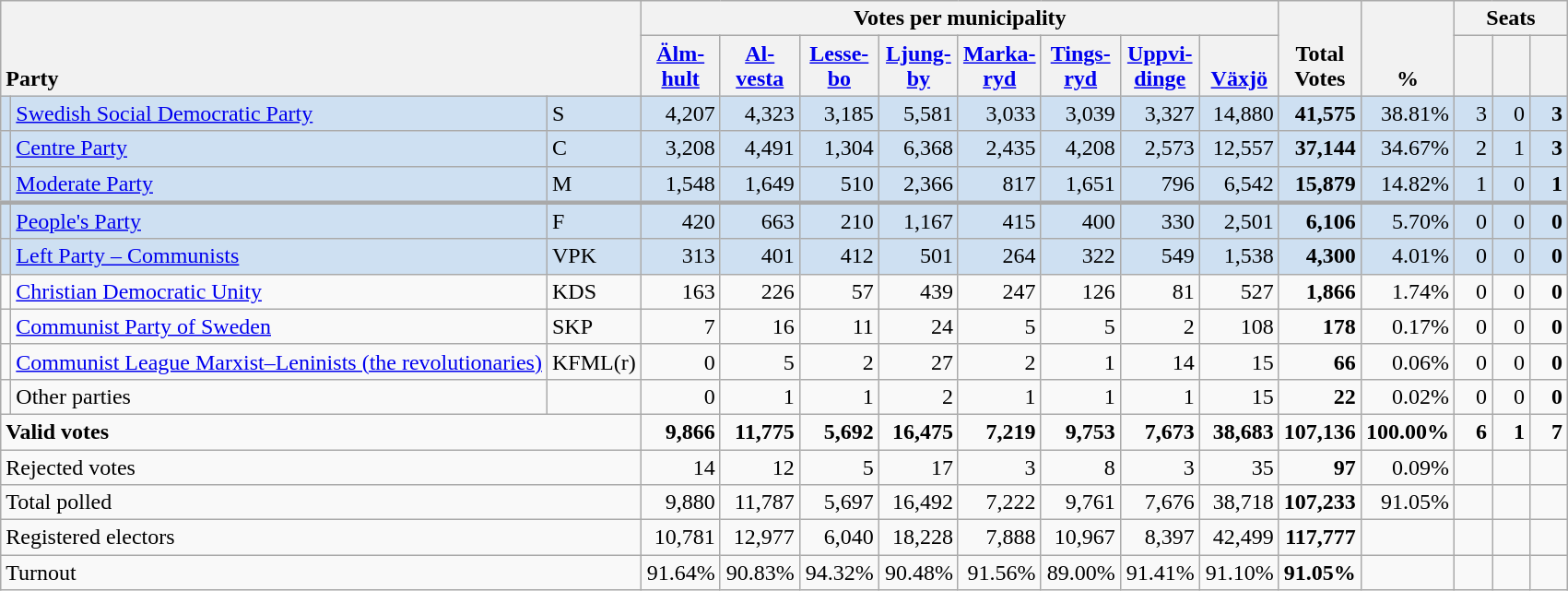<table class="wikitable" border="1" style="text-align:right;">
<tr>
<th style="text-align:left;" valign=bottom rowspan=2 colspan=3>Party</th>
<th colspan=8>Votes per municipality</th>
<th align=center valign=bottom rowspan=2 width="50">Total Votes</th>
<th align=center valign=bottom rowspan=2 width="50">%</th>
<th colspan=3>Seats</th>
</tr>
<tr>
<th align=center valign=bottom width="50"><a href='#'>Älm- hult</a></th>
<th align=center valign=bottom width="50"><a href='#'>Al- vesta</a></th>
<th align=center valign=bottom width="50"><a href='#'>Lesse- bo</a></th>
<th align=center valign=bottom width="50"><a href='#'>Ljung- by</a></th>
<th align=center valign=bottom width="50"><a href='#'>Marka- ryd</a></th>
<th align=center valign=bottom width="50"><a href='#'>Tings- ryd</a></th>
<th align=center valign=bottom width="50"><a href='#'>Uppvi- dinge</a></th>
<th align=center valign=bottom width="50"><a href='#'>Växjö</a></th>
<th align=center valign=bottom width="20"><small></small></th>
<th align=center valign=bottom width="20"><small><a href='#'></a></small></th>
<th align=center valign=bottom width="20"><small></small></th>
</tr>
<tr style="background:#CEE0F2;">
<td></td>
<td align=left style="white-space: nowrap;"><a href='#'>Swedish Social Democratic Party</a></td>
<td align=left>S</td>
<td>4,207</td>
<td>4,323</td>
<td>3,185</td>
<td>5,581</td>
<td>3,033</td>
<td>3,039</td>
<td>3,327</td>
<td>14,880</td>
<td><strong>41,575</strong></td>
<td>38.81%</td>
<td>3</td>
<td>0</td>
<td><strong>3</strong></td>
</tr>
<tr style="background:#CEE0F2;">
<td></td>
<td align=left><a href='#'>Centre Party</a></td>
<td align=left>C</td>
<td>3,208</td>
<td>4,491</td>
<td>1,304</td>
<td>6,368</td>
<td>2,435</td>
<td>4,208</td>
<td>2,573</td>
<td>12,557</td>
<td><strong>37,144</strong></td>
<td>34.67%</td>
<td>2</td>
<td>1</td>
<td><strong>3</strong></td>
</tr>
<tr style="background:#CEE0F2;">
<td></td>
<td align=left><a href='#'>Moderate Party</a></td>
<td align=left>M</td>
<td>1,548</td>
<td>1,649</td>
<td>510</td>
<td>2,366</td>
<td>817</td>
<td>1,651</td>
<td>796</td>
<td>6,542</td>
<td><strong>15,879</strong></td>
<td>14.82%</td>
<td>1</td>
<td>0</td>
<td><strong>1</strong></td>
</tr>
<tr style="background:#CEE0F2; border-top:3px solid darkgray;">
<td></td>
<td align=left><a href='#'>People's Party</a></td>
<td align=left>F</td>
<td>420</td>
<td>663</td>
<td>210</td>
<td>1,167</td>
<td>415</td>
<td>400</td>
<td>330</td>
<td>2,501</td>
<td><strong>6,106</strong></td>
<td>5.70%</td>
<td>0</td>
<td>0</td>
<td><strong>0</strong></td>
</tr>
<tr style="background:#CEE0F2;">
<td></td>
<td align=left><a href='#'>Left Party – Communists</a></td>
<td align=left>VPK</td>
<td>313</td>
<td>401</td>
<td>412</td>
<td>501</td>
<td>264</td>
<td>322</td>
<td>549</td>
<td>1,538</td>
<td><strong>4,300</strong></td>
<td>4.01%</td>
<td>0</td>
<td>0</td>
<td><strong>0</strong></td>
</tr>
<tr>
<td></td>
<td align=left><a href='#'>Christian Democratic Unity</a></td>
<td align=left>KDS</td>
<td>163</td>
<td>226</td>
<td>57</td>
<td>439</td>
<td>247</td>
<td>126</td>
<td>81</td>
<td>527</td>
<td><strong>1,866</strong></td>
<td>1.74%</td>
<td>0</td>
<td>0</td>
<td><strong>0</strong></td>
</tr>
<tr>
<td></td>
<td align=left><a href='#'>Communist Party of Sweden</a></td>
<td align=left>SKP</td>
<td>7</td>
<td>16</td>
<td>11</td>
<td>24</td>
<td>5</td>
<td>5</td>
<td>2</td>
<td>108</td>
<td><strong>178</strong></td>
<td>0.17%</td>
<td>0</td>
<td>0</td>
<td><strong>0</strong></td>
</tr>
<tr>
<td></td>
<td align=left><a href='#'>Communist League Marxist–Leninists (the revolutionaries)</a></td>
<td align=left>KFML(r)</td>
<td>0</td>
<td>5</td>
<td>2</td>
<td>27</td>
<td>2</td>
<td>1</td>
<td>14</td>
<td>15</td>
<td><strong>66</strong></td>
<td>0.06%</td>
<td>0</td>
<td>0</td>
<td><strong>0</strong></td>
</tr>
<tr>
<td></td>
<td align=left>Other parties</td>
<td></td>
<td>0</td>
<td>1</td>
<td>1</td>
<td>2</td>
<td>1</td>
<td>1</td>
<td>1</td>
<td>15</td>
<td><strong>22</strong></td>
<td>0.02%</td>
<td>0</td>
<td>0</td>
<td><strong>0</strong></td>
</tr>
<tr style="font-weight:bold">
<td align=left colspan=3>Valid votes</td>
<td>9,866</td>
<td>11,775</td>
<td>5,692</td>
<td>16,475</td>
<td>7,219</td>
<td>9,753</td>
<td>7,673</td>
<td>38,683</td>
<td>107,136</td>
<td>100.00%</td>
<td>6</td>
<td>1</td>
<td>7</td>
</tr>
<tr>
<td align=left colspan=3>Rejected votes</td>
<td>14</td>
<td>12</td>
<td>5</td>
<td>17</td>
<td>3</td>
<td>8</td>
<td>3</td>
<td>35</td>
<td><strong>97</strong></td>
<td>0.09%</td>
<td></td>
<td></td>
<td></td>
</tr>
<tr>
<td align=left colspan=3>Total polled</td>
<td>9,880</td>
<td>11,787</td>
<td>5,697</td>
<td>16,492</td>
<td>7,222</td>
<td>9,761</td>
<td>7,676</td>
<td>38,718</td>
<td><strong>107,233</strong></td>
<td>91.05%</td>
<td></td>
<td></td>
<td></td>
</tr>
<tr>
<td align=left colspan=3>Registered electors</td>
<td>10,781</td>
<td>12,977</td>
<td>6,040</td>
<td>18,228</td>
<td>7,888</td>
<td>10,967</td>
<td>8,397</td>
<td>42,499</td>
<td><strong>117,777</strong></td>
<td></td>
<td></td>
<td></td>
<td></td>
</tr>
<tr>
<td align=left colspan=3>Turnout</td>
<td>91.64%</td>
<td>90.83%</td>
<td>94.32%</td>
<td>90.48%</td>
<td>91.56%</td>
<td>89.00%</td>
<td>91.41%</td>
<td>91.10%</td>
<td><strong>91.05%</strong></td>
<td></td>
<td></td>
<td></td>
<td></td>
</tr>
</table>
